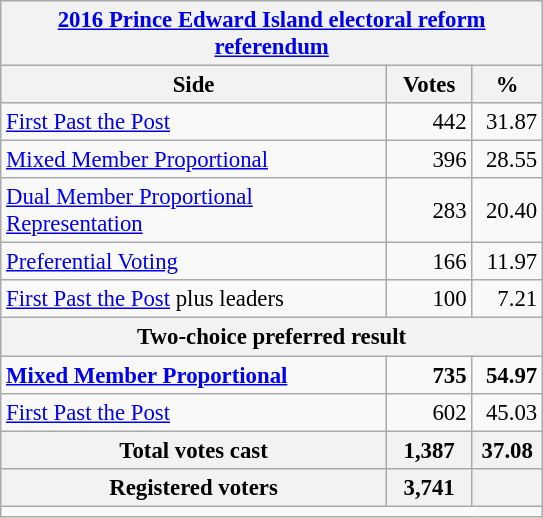<table class="wikitable" style="font-size: 95%; clear:both">
<tr style="background-color:#E9E9E9">
<th colspan=4><a href='#'>2016 Prince Edward Island electoral reform referendum</a></th>
</tr>
<tr style="background-color:#E9E9E9">
<th style="width: 250px">Side</th>
<th style="width: 50px">Votes</th>
<th style="width: 40px">%</th>
</tr>
<tr>
<td><a href='#'>First Past the Post</a></td>
<td align="right">442</td>
<td align="right">31.87</td>
</tr>
<tr>
<td><a href='#'>Mixed Member Proportional</a></td>
<td align="right">396</td>
<td align="right">28.55</td>
</tr>
<tr>
<td><a href='#'>Dual Member Proportional Representation</a></td>
<td align="right">283</td>
<td align="right">20.40</td>
</tr>
<tr>
<td><a href='#'>Preferential Voting</a></td>
<td align="right">166</td>
<td align="right">11.97</td>
</tr>
<tr>
<td><a href='#'>First Past the Post</a> plus leaders</td>
<td align="right">100</td>
<td align="right">7.21</td>
</tr>
<tr style="background-color:#E9E9E9">
<th colspan=4 align="left">Two-choice preferred result</th>
</tr>
<tr>
<td><strong><a href='#'>Mixed Member Proportional</a></strong></td>
<td align="right"><strong>735</strong></td>
<td align="right"><strong>54.97</strong></td>
</tr>
<tr>
<td><a href='#'>First Past the Post</a></td>
<td align="right">602</td>
<td align="right">45.03</td>
</tr>
<tr bgcolor="white">
<th align="center">Total votes cast</th>
<th align="right">1,387</th>
<th align="right">37.08</th>
</tr>
<tr bgcolor="white">
<th align="center">Registered voters</th>
<th align="right">3,741</th>
<th align="right"></th>
</tr>
<tr>
<td colspan=4 style="border-top:1px solid darkgray;"></td>
</tr>
</table>
